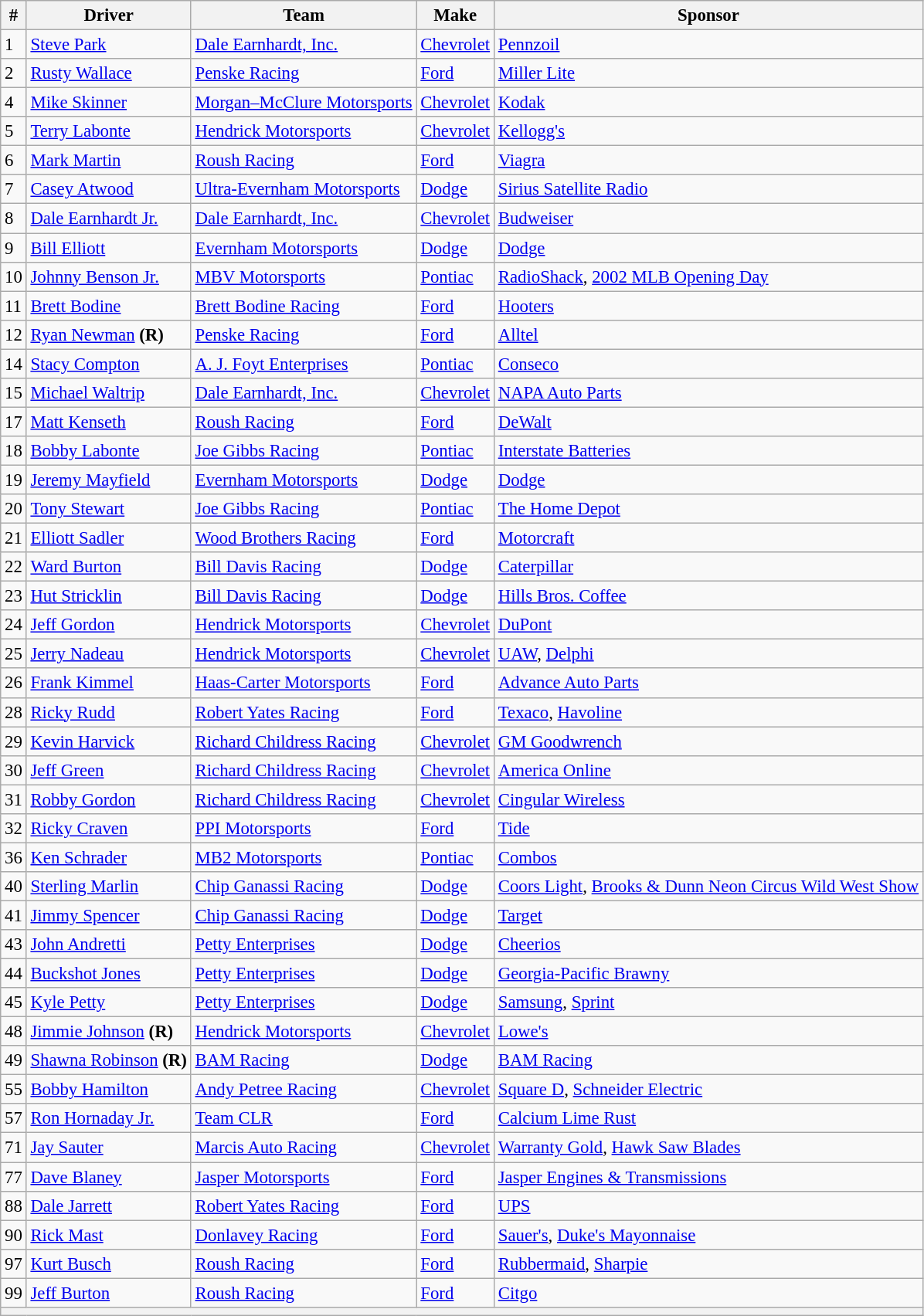<table class="wikitable" style="font-size:95%">
<tr>
<th>#</th>
<th>Driver</th>
<th>Team</th>
<th>Make</th>
<th>Sponsor</th>
</tr>
<tr>
<td>1</td>
<td><a href='#'>Steve Park</a></td>
<td><a href='#'>Dale Earnhardt, Inc.</a></td>
<td><a href='#'>Chevrolet</a></td>
<td><a href='#'>Pennzoil</a></td>
</tr>
<tr>
<td>2</td>
<td><a href='#'>Rusty Wallace</a></td>
<td><a href='#'>Penske Racing</a></td>
<td><a href='#'>Ford</a></td>
<td><a href='#'>Miller Lite</a></td>
</tr>
<tr>
<td>4</td>
<td><a href='#'>Mike Skinner</a></td>
<td><a href='#'>Morgan–McClure Motorsports</a></td>
<td><a href='#'>Chevrolet</a></td>
<td><a href='#'>Kodak</a></td>
</tr>
<tr>
<td>5</td>
<td><a href='#'>Terry Labonte</a></td>
<td><a href='#'>Hendrick Motorsports</a></td>
<td><a href='#'>Chevrolet</a></td>
<td><a href='#'>Kellogg's</a></td>
</tr>
<tr>
<td>6</td>
<td><a href='#'>Mark Martin</a></td>
<td><a href='#'>Roush Racing</a></td>
<td><a href='#'>Ford</a></td>
<td><a href='#'>Viagra</a></td>
</tr>
<tr>
<td>7</td>
<td><a href='#'>Casey Atwood</a></td>
<td><a href='#'>Ultra-Evernham Motorsports</a></td>
<td><a href='#'>Dodge</a></td>
<td><a href='#'>Sirius Satellite Radio</a></td>
</tr>
<tr>
<td>8</td>
<td><a href='#'>Dale Earnhardt Jr.</a></td>
<td><a href='#'>Dale Earnhardt, Inc.</a></td>
<td><a href='#'>Chevrolet</a></td>
<td><a href='#'>Budweiser</a></td>
</tr>
<tr>
<td>9</td>
<td><a href='#'>Bill Elliott</a></td>
<td><a href='#'>Evernham Motorsports</a></td>
<td><a href='#'>Dodge</a></td>
<td><a href='#'>Dodge</a></td>
</tr>
<tr>
<td>10</td>
<td><a href='#'>Johnny Benson Jr.</a></td>
<td><a href='#'>MBV Motorsports</a></td>
<td><a href='#'>Pontiac</a></td>
<td><a href='#'>RadioShack</a>, <a href='#'>2002 MLB Opening Day</a></td>
</tr>
<tr>
<td>11</td>
<td><a href='#'>Brett Bodine</a></td>
<td><a href='#'>Brett Bodine Racing</a></td>
<td><a href='#'>Ford</a></td>
<td><a href='#'>Hooters</a></td>
</tr>
<tr>
<td>12</td>
<td><a href='#'>Ryan Newman</a> <strong>(R)</strong></td>
<td><a href='#'>Penske Racing</a></td>
<td><a href='#'>Ford</a></td>
<td><a href='#'>Alltel</a></td>
</tr>
<tr>
<td>14</td>
<td><a href='#'>Stacy Compton</a></td>
<td><a href='#'>A. J. Foyt Enterprises</a></td>
<td><a href='#'>Pontiac</a></td>
<td><a href='#'>Conseco</a></td>
</tr>
<tr>
<td>15</td>
<td><a href='#'>Michael Waltrip</a></td>
<td><a href='#'>Dale Earnhardt, Inc.</a></td>
<td><a href='#'>Chevrolet</a></td>
<td><a href='#'>NAPA Auto Parts</a></td>
</tr>
<tr>
<td>17</td>
<td><a href='#'>Matt Kenseth</a></td>
<td><a href='#'>Roush Racing</a></td>
<td><a href='#'>Ford</a></td>
<td><a href='#'>DeWalt</a></td>
</tr>
<tr>
<td>18</td>
<td><a href='#'>Bobby Labonte</a></td>
<td><a href='#'>Joe Gibbs Racing</a></td>
<td><a href='#'>Pontiac</a></td>
<td><a href='#'>Interstate Batteries</a></td>
</tr>
<tr>
<td>19</td>
<td><a href='#'>Jeremy Mayfield</a></td>
<td><a href='#'>Evernham Motorsports</a></td>
<td><a href='#'>Dodge</a></td>
<td><a href='#'>Dodge</a></td>
</tr>
<tr>
<td>20</td>
<td><a href='#'>Tony Stewart</a></td>
<td><a href='#'>Joe Gibbs Racing</a></td>
<td><a href='#'>Pontiac</a></td>
<td><a href='#'>The Home Depot</a></td>
</tr>
<tr>
<td>21</td>
<td><a href='#'>Elliott Sadler</a></td>
<td><a href='#'>Wood Brothers Racing</a></td>
<td><a href='#'>Ford</a></td>
<td><a href='#'>Motorcraft</a></td>
</tr>
<tr>
<td>22</td>
<td><a href='#'>Ward Burton</a></td>
<td><a href='#'>Bill Davis Racing</a></td>
<td><a href='#'>Dodge</a></td>
<td><a href='#'>Caterpillar</a></td>
</tr>
<tr>
<td>23</td>
<td><a href='#'>Hut Stricklin</a></td>
<td><a href='#'>Bill Davis Racing</a></td>
<td><a href='#'>Dodge</a></td>
<td><a href='#'>Hills Bros. Coffee</a></td>
</tr>
<tr>
<td>24</td>
<td><a href='#'>Jeff Gordon</a></td>
<td><a href='#'>Hendrick Motorsports</a></td>
<td><a href='#'>Chevrolet</a></td>
<td><a href='#'>DuPont</a></td>
</tr>
<tr>
<td>25</td>
<td><a href='#'>Jerry Nadeau</a></td>
<td><a href='#'>Hendrick Motorsports</a></td>
<td><a href='#'>Chevrolet</a></td>
<td><a href='#'>UAW</a>, <a href='#'>Delphi</a></td>
</tr>
<tr>
<td>26</td>
<td><a href='#'>Frank Kimmel</a></td>
<td><a href='#'>Haas-Carter Motorsports</a></td>
<td><a href='#'>Ford</a></td>
<td><a href='#'>Advance Auto Parts</a></td>
</tr>
<tr>
<td>28</td>
<td><a href='#'>Ricky Rudd</a></td>
<td><a href='#'>Robert Yates Racing</a></td>
<td><a href='#'>Ford</a></td>
<td><a href='#'>Texaco</a>, <a href='#'>Havoline</a></td>
</tr>
<tr>
<td>29</td>
<td><a href='#'>Kevin Harvick</a></td>
<td><a href='#'>Richard Childress Racing</a></td>
<td><a href='#'>Chevrolet</a></td>
<td><a href='#'>GM Goodwrench</a></td>
</tr>
<tr>
<td>30</td>
<td><a href='#'>Jeff Green</a></td>
<td><a href='#'>Richard Childress Racing</a></td>
<td><a href='#'>Chevrolet</a></td>
<td><a href='#'>America Online</a></td>
</tr>
<tr>
<td>31</td>
<td><a href='#'>Robby Gordon</a></td>
<td><a href='#'>Richard Childress Racing</a></td>
<td><a href='#'>Chevrolet</a></td>
<td><a href='#'>Cingular Wireless</a></td>
</tr>
<tr>
<td>32</td>
<td><a href='#'>Ricky Craven</a></td>
<td><a href='#'>PPI Motorsports</a></td>
<td><a href='#'>Ford</a></td>
<td><a href='#'>Tide</a></td>
</tr>
<tr>
<td>36</td>
<td><a href='#'>Ken Schrader</a></td>
<td><a href='#'>MB2 Motorsports</a></td>
<td><a href='#'>Pontiac</a></td>
<td><a href='#'>Combos</a></td>
</tr>
<tr>
<td>40</td>
<td><a href='#'>Sterling Marlin</a></td>
<td><a href='#'>Chip Ganassi Racing</a></td>
<td><a href='#'>Dodge</a></td>
<td><a href='#'>Coors Light</a>, <a href='#'>Brooks & Dunn Neon Circus Wild West Show</a></td>
</tr>
<tr>
<td>41</td>
<td><a href='#'>Jimmy Spencer</a></td>
<td><a href='#'>Chip Ganassi Racing</a></td>
<td><a href='#'>Dodge</a></td>
<td><a href='#'>Target</a></td>
</tr>
<tr>
<td>43</td>
<td><a href='#'>John Andretti</a></td>
<td><a href='#'>Petty Enterprises</a></td>
<td><a href='#'>Dodge</a></td>
<td><a href='#'>Cheerios</a></td>
</tr>
<tr>
<td>44</td>
<td><a href='#'>Buckshot Jones</a></td>
<td><a href='#'>Petty Enterprises</a></td>
<td><a href='#'>Dodge</a></td>
<td><a href='#'>Georgia-Pacific Brawny</a></td>
</tr>
<tr>
<td>45</td>
<td><a href='#'>Kyle Petty</a></td>
<td><a href='#'>Petty Enterprises</a></td>
<td><a href='#'>Dodge</a></td>
<td><a href='#'>Samsung</a>, <a href='#'>Sprint</a></td>
</tr>
<tr>
<td>48</td>
<td><a href='#'>Jimmie Johnson</a> <strong>(R)</strong></td>
<td><a href='#'>Hendrick Motorsports</a></td>
<td><a href='#'>Chevrolet</a></td>
<td><a href='#'>Lowe's</a></td>
</tr>
<tr>
<td>49</td>
<td><a href='#'>Shawna Robinson</a> <strong>(R)</strong></td>
<td><a href='#'>BAM Racing</a></td>
<td><a href='#'>Dodge</a></td>
<td><a href='#'>BAM Racing</a></td>
</tr>
<tr>
<td>55</td>
<td><a href='#'>Bobby Hamilton</a></td>
<td><a href='#'>Andy Petree Racing</a></td>
<td><a href='#'>Chevrolet</a></td>
<td><a href='#'>Square D</a>, <a href='#'>Schneider Electric</a></td>
</tr>
<tr>
<td>57</td>
<td><a href='#'>Ron Hornaday Jr.</a></td>
<td><a href='#'>Team CLR</a></td>
<td><a href='#'>Ford</a></td>
<td><a href='#'>Calcium Lime Rust</a></td>
</tr>
<tr>
<td>71</td>
<td><a href='#'>Jay Sauter</a></td>
<td><a href='#'>Marcis Auto Racing</a></td>
<td><a href='#'>Chevrolet</a></td>
<td><a href='#'>Warranty Gold</a>, <a href='#'>Hawk Saw Blades</a></td>
</tr>
<tr>
<td>77</td>
<td><a href='#'>Dave Blaney</a></td>
<td><a href='#'>Jasper Motorsports</a></td>
<td><a href='#'>Ford</a></td>
<td><a href='#'>Jasper Engines & Transmissions</a></td>
</tr>
<tr>
<td>88</td>
<td><a href='#'>Dale Jarrett</a></td>
<td><a href='#'>Robert Yates Racing</a></td>
<td><a href='#'>Ford</a></td>
<td><a href='#'>UPS</a></td>
</tr>
<tr>
<td>90</td>
<td><a href='#'>Rick Mast</a></td>
<td><a href='#'>Donlavey Racing</a></td>
<td><a href='#'>Ford</a></td>
<td><a href='#'>Sauer's</a>, <a href='#'>Duke's Mayonnaise</a></td>
</tr>
<tr>
<td>97</td>
<td><a href='#'>Kurt Busch</a></td>
<td><a href='#'>Roush Racing</a></td>
<td><a href='#'>Ford</a></td>
<td><a href='#'>Rubbermaid</a>, <a href='#'>Sharpie</a></td>
</tr>
<tr>
<td>99</td>
<td><a href='#'>Jeff Burton</a></td>
<td><a href='#'>Roush Racing</a></td>
<td><a href='#'>Ford</a></td>
<td><a href='#'>Citgo</a></td>
</tr>
<tr>
<th colspan="5"></th>
</tr>
</table>
